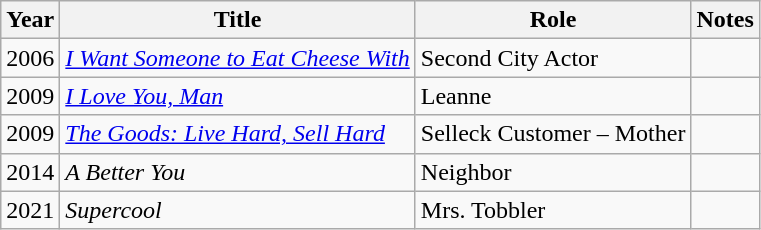<table class="wikitable sortable">
<tr>
<th>Year</th>
<th>Title</th>
<th>Role</th>
<th>Notes</th>
</tr>
<tr>
<td>2006</td>
<td><em><a href='#'>I Want Someone to Eat Cheese With</a></em></td>
<td>Second City Actor</td>
<td></td>
</tr>
<tr>
<td>2009</td>
<td><em><a href='#'>I Love You, Man</a></em></td>
<td>Leanne</td>
<td></td>
</tr>
<tr>
<td>2009</td>
<td><em><a href='#'>The Goods: Live Hard, Sell Hard</a></em></td>
<td>Selleck Customer – Mother</td>
<td></td>
</tr>
<tr>
<td>2014</td>
<td><em>A Better You</em></td>
<td>Neighbor</td>
<td></td>
</tr>
<tr>
<td>2021</td>
<td><em>Supercool</em></td>
<td>Mrs. Tobbler</td>
<td></td>
</tr>
</table>
